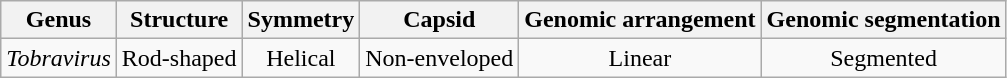<table class="wikitable sortable" style="text-align:center">
<tr>
<th>Genus</th>
<th>Structure</th>
<th>Symmetry</th>
<th>Capsid</th>
<th>Genomic arrangement</th>
<th>Genomic segmentation</th>
</tr>
<tr>
<td><em>Tobravirus</em></td>
<td>Rod-shaped</td>
<td>Helical</td>
<td>Non-enveloped</td>
<td>Linear</td>
<td>Segmented</td>
</tr>
</table>
